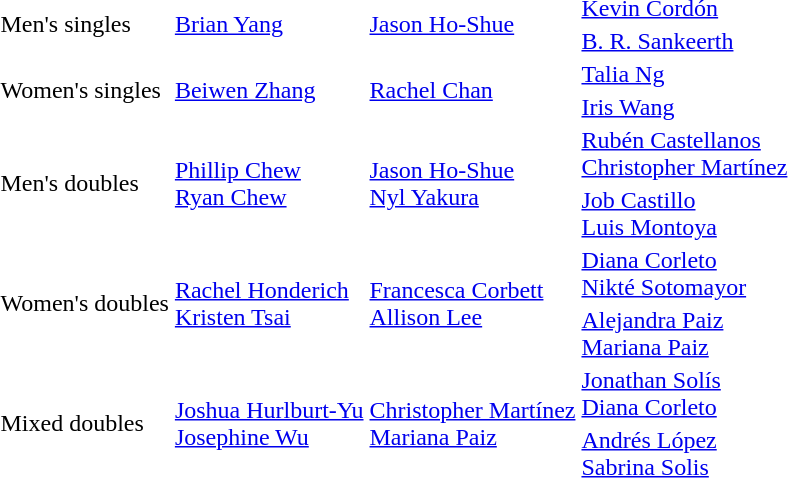<table>
<tr>
<td rowspan="2">Men's singles</td>
<td rowspan="2"> <a href='#'>Brian Yang</a></td>
<td rowspan="2"> <a href='#'>Jason Ho-Shue</a></td>
<td> <a href='#'>Kevin Cordón</a></td>
</tr>
<tr>
<td> <a href='#'>B. R. Sankeerth</a></td>
</tr>
<tr>
<td rowspan="2">Women's singles</td>
<td rowspan="2"> <a href='#'>Beiwen Zhang</a></td>
<td rowspan="2"> <a href='#'>Rachel Chan</a></td>
<td> <a href='#'>Talia Ng</a></td>
</tr>
<tr>
<td> <a href='#'>Iris Wang</a></td>
</tr>
<tr>
<td rowspan="2">Men's doubles</td>
<td rowspan="2"> <a href='#'>Phillip Chew</a> <br> <a href='#'>Ryan Chew</a></td>
<td rowspan="2"> <a href='#'>Jason Ho-Shue</a> <br> <a href='#'>Nyl Yakura</a></td>
<td> <a href='#'>Rubén Castellanos</a><br> <a href='#'>Christopher Martínez</a></td>
</tr>
<tr>
<td> <a href='#'>Job Castillo</a><br> <a href='#'>Luis Montoya</a></td>
</tr>
<tr>
<td rowspan="2">Women's doubles</td>
<td rowspan="2"> <a href='#'>Rachel Honderich</a> <br> <a href='#'>Kristen Tsai</a></td>
<td rowspan="2"> <a href='#'>Francesca Corbett</a> <br> <a href='#'>Allison Lee</a></td>
<td> <a href='#'>Diana Corleto</a><br> <a href='#'>Nikté Sotomayor</a></td>
</tr>
<tr>
<td> <a href='#'>Alejandra Paiz</a><br> <a href='#'>Mariana Paiz</a></td>
</tr>
<tr>
<td rowspan="2">Mixed doubles</td>
<td rowspan="2"> <a href='#'>Joshua Hurlburt-Yu</a> <br> <a href='#'>Josephine Wu</a></td>
<td rowspan="2"> <a href='#'>Christopher Martínez</a> <br> <a href='#'>Mariana Paiz</a></td>
<td> <a href='#'>Jonathan Solís</a><br> <a href='#'>Diana Corleto</a></td>
</tr>
<tr>
<td> <a href='#'>Andrés López</a><br> <a href='#'>Sabrina Solis</a></td>
</tr>
</table>
